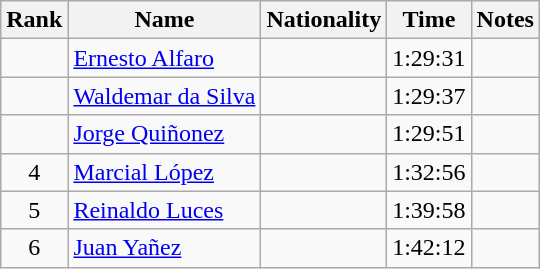<table class="wikitable sortable" style="text-align:center">
<tr>
<th>Rank</th>
<th>Name</th>
<th>Nationality</th>
<th>Time</th>
<th>Notes</th>
</tr>
<tr>
<td></td>
<td align=left><a href='#'>Ernesto Alfaro</a></td>
<td align=left></td>
<td>1:29:31</td>
<td></td>
</tr>
<tr>
<td></td>
<td align=left><a href='#'>Waldemar da Silva</a></td>
<td align=left></td>
<td>1:29:37</td>
<td></td>
</tr>
<tr>
<td></td>
<td align=left><a href='#'>Jorge Quiñonez</a></td>
<td align=left></td>
<td>1:29:51</td>
<td></td>
</tr>
<tr>
<td>4</td>
<td align=left><a href='#'>Marcial López</a></td>
<td align=left></td>
<td>1:32:56</td>
<td></td>
</tr>
<tr>
<td>5</td>
<td align=left><a href='#'>Reinaldo Luces</a></td>
<td align=left></td>
<td>1:39:58</td>
<td></td>
</tr>
<tr>
<td>6</td>
<td align=left><a href='#'>Juan Yañez</a></td>
<td align=left></td>
<td>1:42:12</td>
<td></td>
</tr>
</table>
